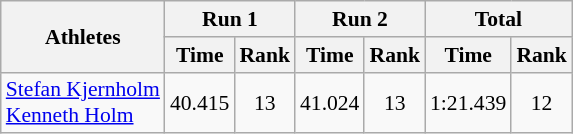<table class="wikitable" border="1" style="font-size:90%">
<tr>
<th rowspan="2">Athletes</th>
<th colspan="2">Run 1</th>
<th colspan="2">Run 2</th>
<th colspan="2">Total</th>
</tr>
<tr>
<th>Time</th>
<th>Rank</th>
<th>Time</th>
<th>Rank</th>
<th>Time</th>
<th>Rank</th>
</tr>
<tr>
<td><a href='#'>Stefan Kjernholm</a><br><a href='#'>Kenneth Holm</a></td>
<td align="center">40.415</td>
<td align="center">13</td>
<td align="center">41.024</td>
<td align="center">13</td>
<td align="center">1:21.439</td>
<td align="center">12</td>
</tr>
</table>
